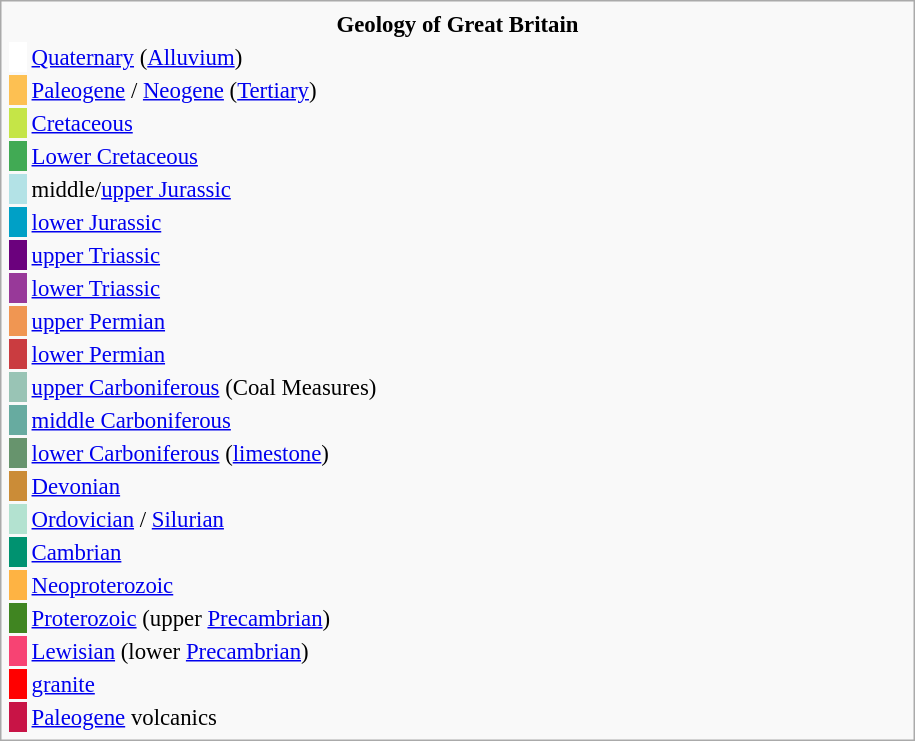<table class="infobox" bgcolor="#e0e0e0" style="margin-top:0; font-size:95%; width:610px; padding:2px, border:0px">
<tr>
<th colspan="4" align="center">Geology of Great Britain</th>
</tr>
<tr>
<td width = "10" border ="1" border color =="#999999" bgcolor ="#ffffff"></td>
<td width="240"><a href='#'>Quaternary</a> (<a href='#'>Alluvium</a>)</td>
<td rowspan="24"></td>
</tr>
<tr>
<td width = "10" bgcolor ="#fdc052"> </td>
<td><a href='#'>Paleogene</a> / <a href='#'>Neogene</a> (<a href='#'>Tertiary</a>)</td>
</tr>
<tr>
<td width = "10" bgcolor ="#c5e547"> </td>
<td><a href='#'>Cretaceous</a></td>
</tr>
<tr>
<td width = "10" bgcolor ="#41aa54"> </td>
<td><a href='#'>Lower Cretaceous</a></td>
</tr>
<tr>
<td width = "10" bgcolor ="#b3e2e6"> </td>
<td>middle/<a href='#'>upper Jurassic</a></td>
</tr>
<tr>
<td width = "10" bgcolor ="#00a0c6"> </td>
<td><a href='#'>lower Jurassic</a></td>
</tr>
<tr>
<td width = "10" bgcolor ="#6b017d"> </td>
<td><a href='#'>upper Triassic</a></td>
</tr>
<tr>
<td width = "10" bgcolor ="#983999"> </td>
<td><a href='#'>lower Triassic</a></td>
</tr>
<tr>
<td width = "10" bgcolor ="#f09652"> </td>
<td><a href='#'>upper Permian</a></td>
</tr>
<tr>
<td width = "10" bgcolor ="#ca3c40"> </td>
<td><a href='#'>lower Permian</a></td>
</tr>
<tr>
<td width = "10" bgcolor ="#99c4b5"> </td>
<td><a href='#'>upper Carboniferous</a> (Coal Measures)</td>
</tr>
<tr>
<td width = "10" bgcolor ="#67aba0"> </td>
<td><a href='#'>middle Carboniferous</a></td>
</tr>
<tr>
<td width = "10" bgcolor ="#67946d"> </td>
<td><a href='#'>lower Carboniferous</a> (<a href='#'>limestone</a>)</td>
</tr>
<tr>
<td width = "10" bgcolor ="#cb8c37"> </td>
<td><a href='#'>Devonian</a></td>
</tr>
<tr>
<td width = "10" bgcolor ="#b3e2d0"> </td>
<td><a href='#'>Ordovician</a> / <a href='#'>Silurian</a></td>
</tr>
<tr>
<td width = "10" bgcolor ="#009270"> </td>
<td><a href='#'>Cambrian</a></td>
</tr>
<tr>
<td width = "10" bgcolor ="#feb343"> </td>
<td><a href='#'>Neoproterozoic</a></td>
</tr>
<tr>
<td width = "10" bgcolor ="#408521"> </td>
<td><a href='#'>Proterozoic</a> (upper <a href='#'>Precambrian</a>)</td>
</tr>
<tr>
<td width = "10" bgcolor ="#f74373"> </td>
<td><a href='#'>Lewisian</a> (lower <a href='#'>Precambrian</a>)</td>
</tr>
<tr>
<td width = "10" bgcolor ="#ff0000"> </td>
<td><a href='#'>granite</a></td>
</tr>
<tr>
<td width = "10" bgcolor ="#c81446"> </td>
<td><a href='#'>Paleogene</a> volcanics</td>
</tr>
</table>
